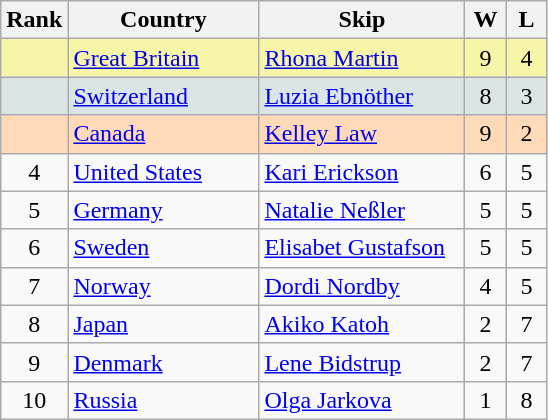<table class="wikitable" style="text-align:center;">
<tr>
<th width="20">Rank</th>
<th width="120">Country</th>
<th width="130">Skip</th>
<th width="20">W</th>
<th width="20">L</th>
</tr>
<tr style="background:#F7F6A8;">
<td></td>
<td align=left> <a href='#'>Great Britain</a></td>
<td align=left><a href='#'>Rhona Martin</a></td>
<td>9</td>
<td>4</td>
</tr>
<tr style="background:#DCE5E5;">
<td></td>
<td align=left> <a href='#'>Switzerland</a></td>
<td align=left><a href='#'>Luzia Ebnöther</a></td>
<td>8</td>
<td>3</td>
</tr>
<tr style="background:#FFDAB9;">
<td></td>
<td align=left> <a href='#'>Canada</a></td>
<td align=left><a href='#'>Kelley Law</a></td>
<td>9</td>
<td>2</td>
</tr>
<tr>
<td>4</td>
<td align=left> <a href='#'>United States</a></td>
<td align=left><a href='#'>Kari Erickson</a></td>
<td>6</td>
<td>5</td>
</tr>
<tr>
<td>5</td>
<td align=left> <a href='#'>Germany</a></td>
<td align=left><a href='#'>Natalie Neßler</a></td>
<td>5</td>
<td>5</td>
</tr>
<tr>
<td>6</td>
<td align=left> <a href='#'>Sweden</a></td>
<td align=left><a href='#'>Elisabet Gustafson</a></td>
<td>5</td>
<td>5</td>
</tr>
<tr>
<td>7</td>
<td align=left> <a href='#'>Norway</a></td>
<td align=left><a href='#'>Dordi Nordby</a></td>
<td>4</td>
<td>5</td>
</tr>
<tr>
<td>8</td>
<td align=left> <a href='#'>Japan</a></td>
<td align=left><a href='#'>Akiko Katoh</a></td>
<td>2</td>
<td>7</td>
</tr>
<tr>
<td>9</td>
<td align=left> <a href='#'>Denmark</a></td>
<td align=left><a href='#'>Lene Bidstrup</a></td>
<td>2</td>
<td>7</td>
</tr>
<tr>
<td>10</td>
<td align=left> <a href='#'>Russia</a></td>
<td align=left><a href='#'>Olga Jarkova</a></td>
<td>1</td>
<td>8</td>
</tr>
</table>
